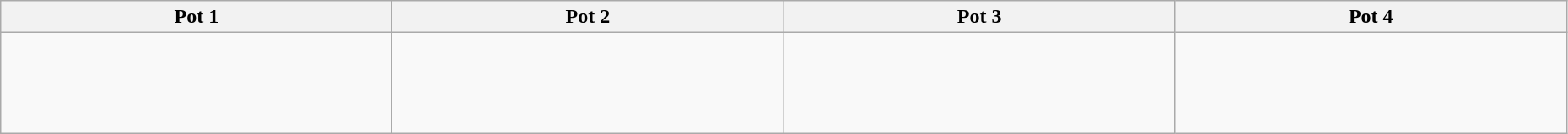<table class="wikitable" width=98%>
<tr>
<th width=25%>Pot 1</th>
<th width=25%>Pot 2</th>
<th width=25%>Pot 3</th>
<th width=25%>Pot 4</th>
</tr>
<tr>
<td><br> <br>
 <br>
 <br>
</td>
<td><br>  <br>
 <br>
 <br>
</td>
<td><br> <br>
 <br>
 <br>
</td>
<td><br> <br>
 <br>
 <br>
</td>
</tr>
</table>
